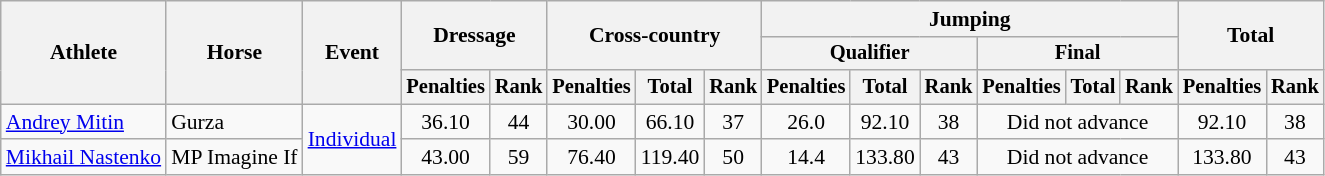<table class=wikitable style="text-align:center; font-size:90%">
<tr>
<th rowspan=3>Athlete</th>
<th rowspan=3>Horse</th>
<th rowspan=3>Event</th>
<th colspan=2 rowspan=2>Dressage</th>
<th colspan=3 rowspan=2>Cross-country</th>
<th colspan=6>Jumping</th>
<th colspan=2 rowspan=2>Total</th>
</tr>
<tr style="font-size:95%">
<th colspan=3>Qualifier</th>
<th colspan=3>Final</th>
</tr>
<tr style="font-size:95%">
<th>Penalties</th>
<th>Rank</th>
<th>Penalties</th>
<th>Total</th>
<th>Rank</th>
<th>Penalties</th>
<th>Total</th>
<th>Rank</th>
<th>Penalties</th>
<th>Total</th>
<th>Rank</th>
<th>Penalties</th>
<th>Rank</th>
</tr>
<tr>
<td align=left><a href='#'>Andrey Mitin</a></td>
<td align=left>Gurza</td>
<td align=left rowspan=2><a href='#'>Individual</a></td>
<td>36.10</td>
<td>44</td>
<td>30.00</td>
<td>66.10</td>
<td>37</td>
<td>26.0</td>
<td>92.10</td>
<td>38</td>
<td colspan=3>Did not advance</td>
<td>92.10</td>
<td>38</td>
</tr>
<tr>
<td align=left><a href='#'>Mikhail Nastenko</a></td>
<td align=left>MP Imagine If</td>
<td>43.00</td>
<td>59</td>
<td>76.40</td>
<td>119.40</td>
<td>50</td>
<td>14.4</td>
<td>133.80</td>
<td>43</td>
<td colspan=3>Did not advance</td>
<td>133.80</td>
<td>43</td>
</tr>
</table>
